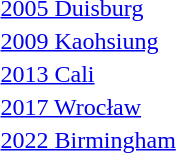<table>
<tr>
<td><a href='#'>2005 Duisburg</a><br></td>
<td></td>
<td></td>
<td></td>
</tr>
<tr>
<td><a href='#'>2009 Kaohsiung</a><br></td>
<td></td>
<td></td>
<td></td>
</tr>
<tr>
<td><a href='#'>2013 Cali</a><br></td>
<td></td>
<td></td>
<td></td>
</tr>
<tr>
<td><a href='#'>2017 Wrocław</a><br></td>
<td></td>
<td></td>
<td></td>
</tr>
<tr>
<td><a href='#'>2022 Birmingham</a><br></td>
<td></td>
<td></td>
<td></td>
</tr>
</table>
